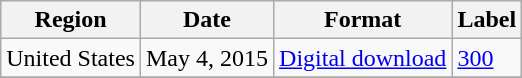<table class="wikitable">
<tr>
<th>Region</th>
<th>Date</th>
<th>Format</th>
<th>Label</th>
</tr>
<tr>
<td>United States</td>
<td>May 4, 2015</td>
<td><a href='#'>Digital download</a></td>
<td><a href='#'>300</a></td>
</tr>
<tr>
</tr>
</table>
